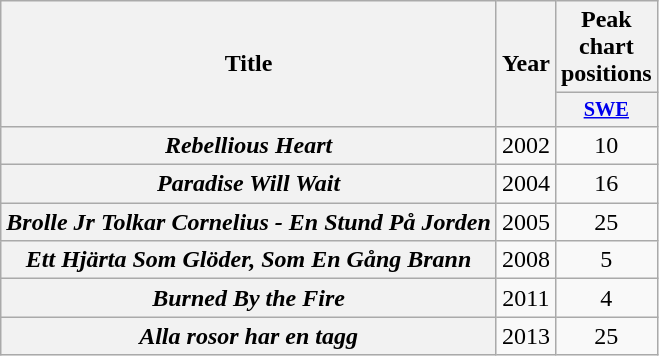<table class="wikitable plainrowheaders" style="text-align:center;">
<tr>
<th scope="col" rowspan="2">Title</th>
<th scope="col" rowspan="2">Year</th>
<th scope="col" colspan="1">Peak chart positions</th>
</tr>
<tr>
<th scope="col" style="width:3em;font-size:85%;"><a href='#'>SWE</a></th>
</tr>
<tr>
<th scope="row"><em>Rebellious Heart</em></th>
<td>2002</td>
<td>10<br></td>
</tr>
<tr>
<th scope="row"><em>Paradise Will Wait</em></th>
<td>2004</td>
<td>16<br></td>
</tr>
<tr>
<th scope="row"><em>Brolle Jr Tolkar Cornelius - En Stund På Jorden</em></th>
<td>2005</td>
<td>25<br></td>
</tr>
<tr>
<th scope="row"><em>Ett Hjärta Som Glöder, Som En Gång Brann</em></th>
<td>2008</td>
<td>5<br></td>
</tr>
<tr>
<th scope="row"><em>Burned By the Fire</em></th>
<td>2011</td>
<td>4<br></td>
</tr>
<tr>
<th scope="row"><em>Alla rosor har en tagg</em></th>
<td>2013</td>
<td>25<br></td>
</tr>
</table>
